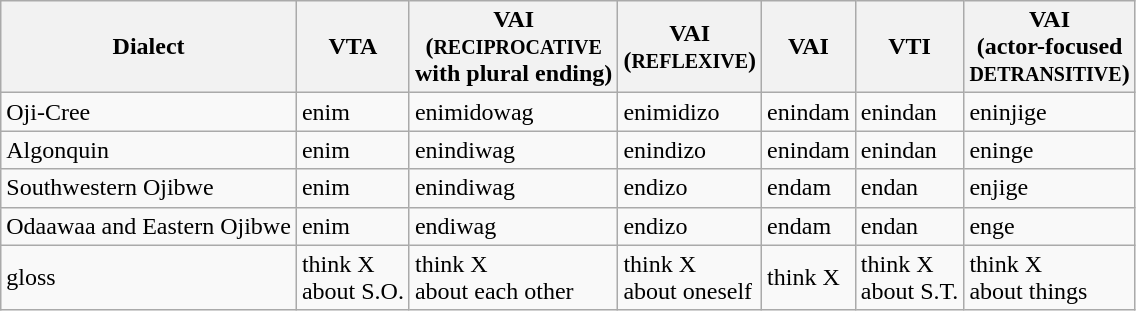<table class="wikitable">
<tr>
<th>Dialect</th>
<th>VTA</th>
<th>VAI<br>(<small>RECIPROCATIVE</small><br>with plural ending)</th>
<th>VAI<br>(<small>REFLEXIVE</small>)</th>
<th>VAI</th>
<th>VTI</th>
<th>VAI<br>(actor-focused<br><small>DETRANSITIVE</small>)</th>
</tr>
<tr>
<td>Oji-Cree</td>
<td>enim</td>
<td>enimidowag</td>
<td>enimidizo</td>
<td>enindam</td>
<td>enindan</td>
<td>eninjige</td>
</tr>
<tr>
<td>Algonquin</td>
<td>enim</td>
<td>enindiwag</td>
<td>enindizo</td>
<td>enindam</td>
<td>enindan</td>
<td>eninge</td>
</tr>
<tr>
<td>Southwestern Ojibwe</td>
<td>enim</td>
<td>enindiwag</td>
<td>endizo</td>
<td>endam</td>
<td>endan</td>
<td>enjige</td>
</tr>
<tr>
<td>Odaawaa and Eastern Ojibwe</td>
<td>enim</td>
<td>endiwag</td>
<td>endizo</td>
<td>endam</td>
<td>endan</td>
<td>enge</td>
</tr>
<tr>
<td>gloss</td>
<td>think X<br> about S.O.</td>
<td>think X<br> about each other</td>
<td>think X<br> about oneself</td>
<td>think X</td>
<td>think X<br> about S.T.</td>
<td>think X<br> about things</td>
</tr>
</table>
